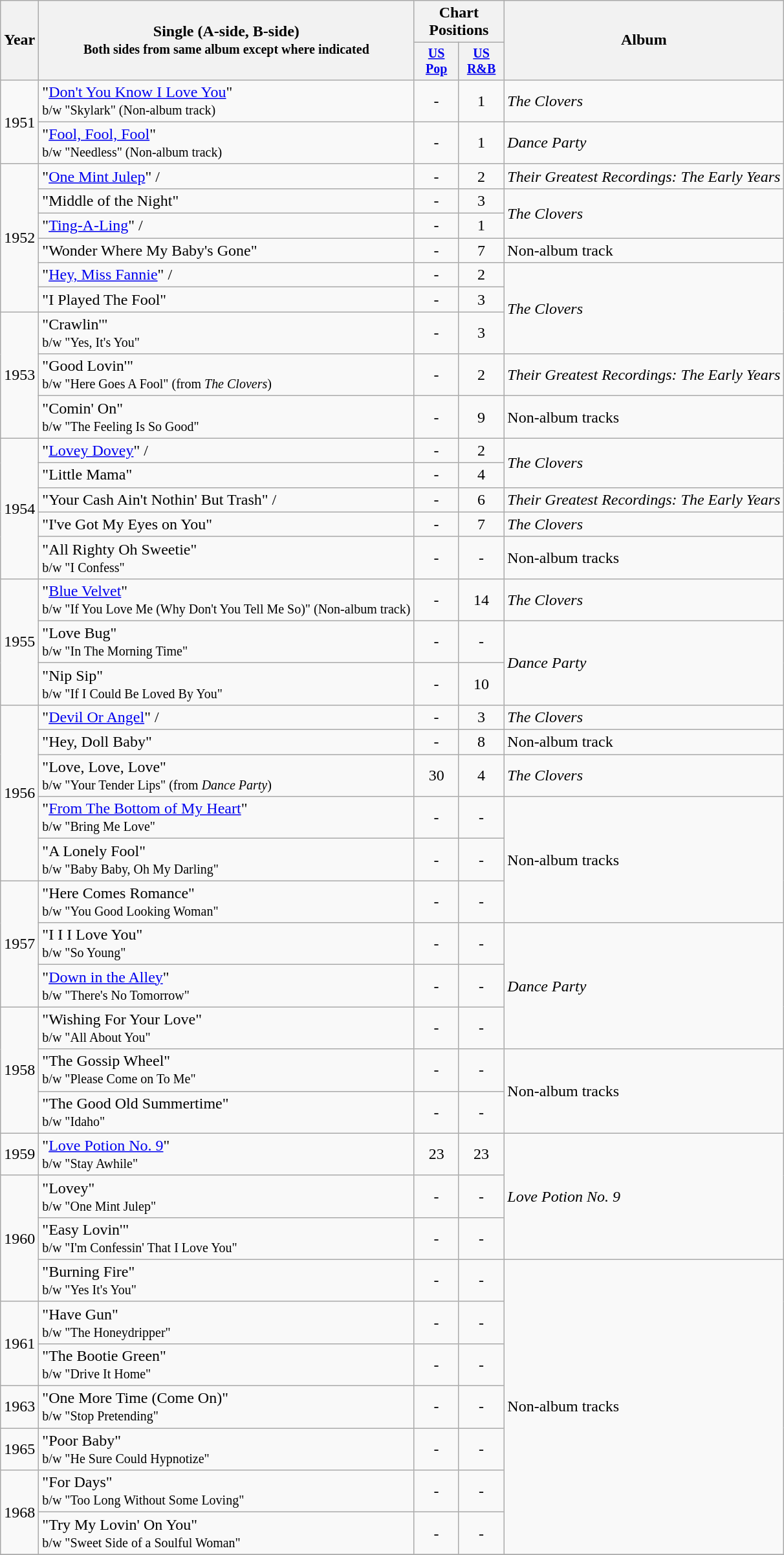<table class="wikitable" style="text-align:center;">
<tr>
<th rowspan="2">Year</th>
<th rowspan="2">Single (A-side, B-side)<br><small>Both sides from same album except where indicated</small></th>
<th colspan="2">Chart Positions</th>
<th rowspan="2">Album</th>
</tr>
<tr style="font-size:smaller;">
<th width="40"><a href='#'>US Pop</a></th>
<th width="40"><a href='#'>US<br>R&B</a></th>
</tr>
<tr>
<td rowspan="2">1951</td>
<td align="left">"<a href='#'>Don't You Know I Love You</a>"<br><small>b/w "Skylark" (Non-album track)</small></td>
<td>-</td>
<td>1</td>
<td align="left"><em>The Clovers</em></td>
</tr>
<tr>
<td align="left">"<a href='#'>Fool, Fool, Fool</a>"<br><small>b/w "Needless" (Non-album track)</small></td>
<td>-</td>
<td>1</td>
<td align="left"><em>Dance Party</em></td>
</tr>
<tr>
<td rowspan="6">1952</td>
<td align="left">"<a href='#'>One Mint Julep</a>" /</td>
<td>-</td>
<td>2</td>
<td align="left"><em>Their Greatest Recordings: The Early Years</em></td>
</tr>
<tr>
<td align="left">"Middle of the Night"</td>
<td>-</td>
<td>3</td>
<td align="left" rowspan="2"><em>The Clovers</em></td>
</tr>
<tr>
<td align="left">"<a href='#'>Ting-A-Ling</a>" /</td>
<td>-</td>
<td>1</td>
</tr>
<tr>
<td align="left">"Wonder Where My Baby's Gone"</td>
<td>-</td>
<td>7</td>
<td align="left">Non-album track</td>
</tr>
<tr>
<td align="left">"<a href='#'>Hey, Miss Fannie</a>" /</td>
<td>-</td>
<td>2</td>
<td align="left" rowspan="3"><em>The Clovers</em></td>
</tr>
<tr>
<td align="left">"I Played The Fool"</td>
<td>-</td>
<td>3</td>
</tr>
<tr>
<td rowspan="3">1953</td>
<td align="left">"Crawlin'"<br><small>b/w "Yes, It's You"</small></td>
<td>-</td>
<td>3</td>
</tr>
<tr>
<td align="left">"Good Lovin'"<br><small>b/w "Here Goes A Fool" (from <em>The Clovers</em>)</small></td>
<td>-</td>
<td>2</td>
<td align="left"><em>Their Greatest Recordings: The Early Years</em></td>
</tr>
<tr>
<td align="left">"Comin' On"<br><small>b/w "The Feeling Is So Good"</small></td>
<td>-</td>
<td>9</td>
<td align="left">Non-album tracks</td>
</tr>
<tr>
<td rowspan="5">1954</td>
<td align="left">"<a href='#'>Lovey Dovey</a>" /</td>
<td>-</td>
<td>2</td>
<td align="left" rowspan="2"><em>The Clovers</em></td>
</tr>
<tr>
<td align="left">"Little Mama"</td>
<td>-</td>
<td>4</td>
</tr>
<tr>
<td align="left">"Your Cash Ain't Nothin' But Trash" /</td>
<td>-</td>
<td>6</td>
<td align="left"><em>Their Greatest Recordings: The Early Years</em></td>
</tr>
<tr>
<td align="left">"I've Got My Eyes on You"</td>
<td>-</td>
<td>7</td>
<td align="left"><em>The Clovers</em></td>
</tr>
<tr>
<td align="left">"All Righty Oh Sweetie"<br><small>b/w "I Confess"</small></td>
<td>-</td>
<td>-</td>
<td align="left">Non-album tracks</td>
</tr>
<tr>
<td rowspan="3">1955</td>
<td align="left">"<a href='#'>Blue Velvet</a>"<br><small>b/w "If You Love Me (Why Don't You Tell Me So)" (Non-album track)</small></td>
<td>-</td>
<td>14</td>
<td align="left"><em>The Clovers</em></td>
</tr>
<tr>
<td align="left">"Love Bug"<br><small>b/w "In The Morning Time"</small></td>
<td>-</td>
<td>-</td>
<td align="left" rowspan="2"><em>Dance Party</em></td>
</tr>
<tr>
<td align="left">"Nip Sip"<br><small>b/w "If I Could Be Loved By You"</small></td>
<td>-</td>
<td>10</td>
</tr>
<tr>
<td rowspan="5">1956</td>
<td align="left">"<a href='#'>Devil Or Angel</a>" /</td>
<td>-</td>
<td>3</td>
<td align="left"><em>The Clovers</em></td>
</tr>
<tr>
<td align="left">"Hey, Doll Baby"</td>
<td>-</td>
<td>8</td>
<td align="left">Non-album track</td>
</tr>
<tr>
<td align="left">"Love, Love, Love"<br><small>b/w "Your Tender Lips" (from <em>Dance Party</em>)</small></td>
<td>30</td>
<td>4</td>
<td align="left"><em>The Clovers</em></td>
</tr>
<tr>
<td align="left">"<a href='#'>From The Bottom of My Heart</a>"<br><small>b/w "Bring Me Love"</small></td>
<td>-</td>
<td>-</td>
<td align=left rowspan="3">Non-album tracks</td>
</tr>
<tr>
<td align="left">"A Lonely Fool"<br><small>b/w "Baby Baby, Oh My Darling"</small></td>
<td>-</td>
<td>-</td>
</tr>
<tr>
<td rowspan="3">1957</td>
<td align="left">"Here Comes Romance"<br><small>b/w "You Good Looking Woman"</small></td>
<td>-</td>
<td>-</td>
</tr>
<tr>
<td align="left">"I I I Love You"<br><small>b/w "So Young"</small></td>
<td>-</td>
<td>-</td>
<td align="left" rowspan="3"><em>Dance Party</em></td>
</tr>
<tr>
<td align="left">"<a href='#'>Down in the Alley</a>"<br><small>b/w "There's No Tomorrow"</small></td>
<td>-</td>
<td>-</td>
</tr>
<tr>
<td rowspan="3">1958</td>
<td align="left">"Wishing For Your Love"<br><small>b/w "All About You"</small></td>
<td>-</td>
<td>-</td>
</tr>
<tr>
<td align="left">"The Gossip Wheel"<br><small>b/w "Please Come on To Me"</small></td>
<td>-</td>
<td>-</td>
<td align="left" rowspan="2">Non-album tracks</td>
</tr>
<tr>
<td align="left">"The Good Old Summertime"<br><small>b/w "Idaho"</small></td>
<td>-</td>
<td>-</td>
</tr>
<tr>
<td rowspan="1">1959</td>
<td align="left">"<a href='#'>Love Potion No. 9</a>"<br><small>b/w "Stay Awhile"</small></td>
<td>23</td>
<td>23</td>
<td align="left" rowspan="3"><em>Love Potion No. 9</em></td>
</tr>
<tr>
<td rowspan="3">1960</td>
<td align="left">"Lovey"<br><small>b/w "One Mint Julep"</small></td>
<td>-</td>
<td>-</td>
</tr>
<tr>
<td align="left">"Easy Lovin'"<br><small>b/w "I'm Confessin' That I Love You"</small></td>
<td>-</td>
<td>-</td>
</tr>
<tr>
<td align="left">"Burning Fire"<br><small>b/w "Yes It's You"</small></td>
<td>-</td>
<td>-</td>
<td align=left rowspan="7">Non-album tracks</td>
</tr>
<tr>
<td rowspan="2">1961</td>
<td align="left">"Have Gun"<br><small>b/w "The Honeydripper"</small></td>
<td>-</td>
<td>-</td>
</tr>
<tr>
<td align="left">"The Bootie Green"<br><small>b/w "Drive It Home"</small></td>
<td>-</td>
<td>-</td>
</tr>
<tr>
<td>1963</td>
<td align="left">"One More Time (Come On)"<br><small>b/w "Stop Pretending"</small></td>
<td>-</td>
<td>-</td>
</tr>
<tr>
<td>1965</td>
<td align="left">"Poor Baby"<br><small>b/w "He Sure Could Hypnotize"</small></td>
<td>-</td>
<td>-</td>
</tr>
<tr>
<td rowspan="2">1968</td>
<td align="left">"For Days"<br><small>b/w "Too Long Without Some Loving"</small></td>
<td>-</td>
<td>-</td>
</tr>
<tr>
<td align="left">"Try My Lovin' On You"<br><small>b/w "Sweet Side of a Soulful Woman"</small></td>
<td>-</td>
<td>-</td>
</tr>
<tr>
</tr>
</table>
